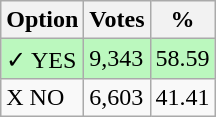<table class="wikitable">
<tr>
<th>Option</th>
<th>Votes</th>
<th>%</th>
</tr>
<tr>
<td style=background:#bbf8be>✓ YES</td>
<td style=background:#bbf8be>9,343</td>
<td style=background:#bbf8be>58.59</td>
</tr>
<tr>
<td>X NO</td>
<td>6,603</td>
<td>41.41</td>
</tr>
</table>
